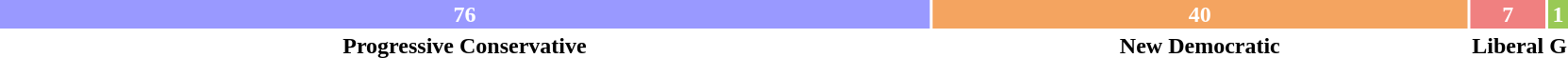<table style="width:88%; text-align:center;">
<tr style="color:white;">
<td style="background:#9999FF; width:61.30%;"><strong>76</strong></td>
<td style="background:#F4A460; width:35.26%;"><strong>40</strong></td>
<td style="background:#F08080; width:05.65%;"><strong>7</strong></td>
<td style="background:#99C955; width:00.80%;"><strong>1</strong></td>
</tr>
<tr>
<td><span><strong>Progressive Conservative</strong></span></td>
<td><span><strong>New Democratic</strong></span></td>
<td><span><strong>Liberal</strong></span></td>
<td><span><strong>G</strong></span></td>
</tr>
</table>
